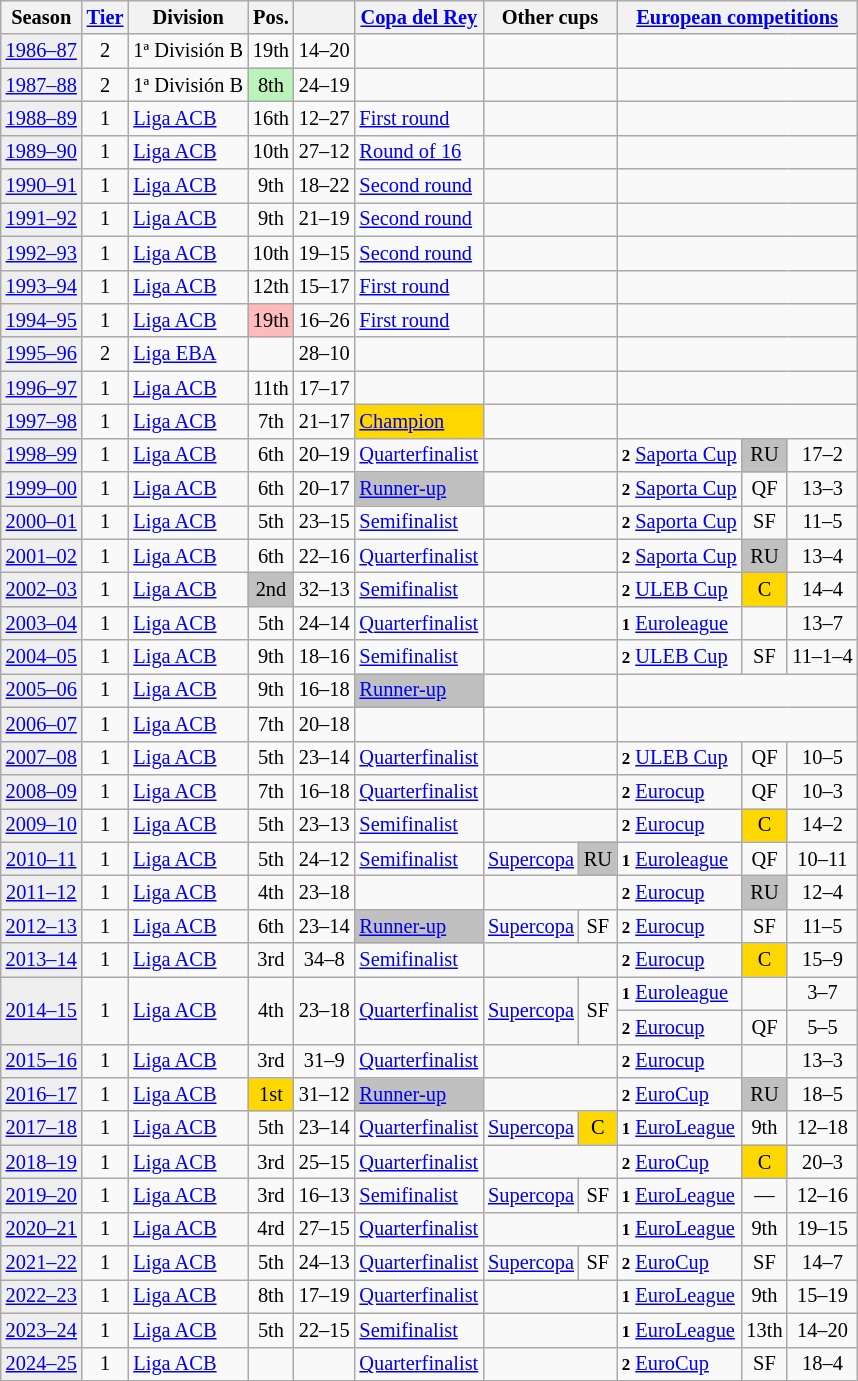<table class="wikitable" style="font-size:85%; text-align:center">
<tr>
<th>Season</th>
<th><a href='#'>Tier</a></th>
<th>Division</th>
<th>Pos.</th>
<th></th>
<th><a href='#'>Copa del Rey</a></th>
<th colspan=2>Other cups</th>
<th colspan=3><a href='#'>European competitions</a></th>
</tr>
<tr>
<td bgcolor=#efefef><a href='#'>1986–87</a></td>
<td>2</td>
<td align=left>1ª División B</td>
<td>19th</td>
<td>14–20</td>
<td></td>
<td colspan=2></td>
<td colspan=3></td>
</tr>
<tr>
<td bgcolor=#efefef><a href='#'>1987–88</a></td>
<td>2</td>
<td align=left>1ª División B</td>
<td bgcolor=#BBF3BB>8th</td>
<td>24–19</td>
<td></td>
<td colspan=2></td>
<td colspan=3></td>
</tr>
<tr>
<td bgcolor=#efefef><a href='#'>1988–89</a></td>
<td>1</td>
<td align=left><a href='#'>Liga ACB</a></td>
<td>16th</td>
<td>12–27</td>
<td align=left><a href='#'>First round</a></td>
<td colspan=2></td>
<td colspan=3></td>
</tr>
<tr>
<td bgcolor=#efefef><a href='#'>1989–90</a></td>
<td>1</td>
<td align=left><a href='#'>Liga ACB</a></td>
<td>10th</td>
<td>27–12</td>
<td align=left><a href='#'>Round of 16</a></td>
<td colspan=2></td>
<td colspan=3></td>
</tr>
<tr>
<td bgcolor=#efefef><a href='#'>1990–91</a></td>
<td>1</td>
<td align=left><a href='#'>Liga ACB</a></td>
<td>9th</td>
<td>18–22</td>
<td align=left><a href='#'>Second round</a></td>
<td colspan=2></td>
<td colspan=3></td>
</tr>
<tr>
<td bgcolor=#efefef><a href='#'>1991–92</a></td>
<td>1</td>
<td align=left><a href='#'>Liga ACB</a></td>
<td>9th</td>
<td>21–19</td>
<td align=left><a href='#'>Second round</a></td>
<td colspan=2></td>
<td colspan=3></td>
</tr>
<tr>
<td bgcolor=#efefef><a href='#'>1992–93</a></td>
<td>1</td>
<td align=left><a href='#'>Liga ACB</a></td>
<td>10th</td>
<td>19–15</td>
<td align=left><a href='#'>Second round</a></td>
<td colspan=2></td>
<td colspan=3></td>
</tr>
<tr>
<td bgcolor=#efefef><a href='#'>1993–94</a></td>
<td>1</td>
<td align=left><a href='#'>Liga ACB</a></td>
<td>12th</td>
<td>15–17</td>
<td align=left><a href='#'>First round</a></td>
<td colspan=2></td>
<td colspan=3></td>
</tr>
<tr>
<td bgcolor=#efefef><a href='#'>1994–95</a></td>
<td>1</td>
<td align=left><a href='#'>Liga ACB</a></td>
<td bgcolor=#FFBBBB>19th</td>
<td>16–26</td>
<td align=left><a href='#'>First round</a></td>
<td colspan=2></td>
<td colspan=3></td>
</tr>
<tr>
<td bgcolor=#efefef><a href='#'>1995–96</a></td>
<td>2</td>
<td align=left><a href='#'>Liga EBA</a></td>
<td></td>
<td>28–10</td>
<td></td>
<td colspan=2></td>
<td colspan=3></td>
</tr>
<tr>
<td bgcolor=#efefef><a href='#'>1996–97</a></td>
<td>1</td>
<td align=left><a href='#'>Liga ACB</a></td>
<td>11th</td>
<td>17–17</td>
<td></td>
<td colspan=2></td>
<td colspan=3></td>
</tr>
<tr>
<td bgcolor=#efefef><a href='#'>1997–98</a></td>
<td>1</td>
<td align=left><a href='#'>Liga ACB</a></td>
<td>7th</td>
<td>21–17</td>
<td align=left bgcolor=gold><a href='#'>Champion</a></td>
<td colspan=2></td>
<td colspan=3></td>
</tr>
<tr>
<td bgcolor=#efefef><a href='#'>1998–99</a></td>
<td>1</td>
<td align=left><a href='#'>Liga ACB</a></td>
<td>6th</td>
<td>20–19</td>
<td align=left><a href='#'>Quarterfinalist</a></td>
<td colspan=2></td>
<td align=left><small><strong>2</strong></small> <a href='#'>Saporta Cup</a></td>
<td bgcolor=silver>RU</td>
<td>17–2</td>
</tr>
<tr>
<td bgcolor=#efefef><a href='#'>1999–00</a></td>
<td>1</td>
<td align=left><a href='#'>Liga ACB</a></td>
<td>6th</td>
<td>20–17</td>
<td align=left bgcolor=silver><a href='#'>Runner-up</a></td>
<td colspan=2></td>
<td align=left><small><strong>2</strong></small> <a href='#'>Saporta Cup</a></td>
<td>QF</td>
<td>13–3</td>
</tr>
<tr>
<td bgcolor=#efefef><a href='#'>2000–01</a></td>
<td>1</td>
<td align=left><a href='#'>Liga ACB</a></td>
<td>5th</td>
<td>23–15</td>
<td align=left><a href='#'>Semifinalist</a></td>
<td colspan=2></td>
<td align=left><small><strong>2</strong></small> <a href='#'>Saporta Cup</a></td>
<td>SF</td>
<td>11–5</td>
</tr>
<tr>
<td bgcolor=#efefef><a href='#'>2001–02</a></td>
<td>1</td>
<td align=left><a href='#'>Liga ACB</a></td>
<td>6th</td>
<td>22–16</td>
<td align=left><a href='#'>Quarterfinalist</a></td>
<td colspan=2></td>
<td align=left><small><strong>2</strong></small> <a href='#'>Saporta Cup</a></td>
<td bgcolor=silver>RU</td>
<td>13–4</td>
</tr>
<tr>
<td bgcolor=#efefef><a href='#'>2002–03</a></td>
<td>1</td>
<td align=left><a href='#'>Liga ACB</a></td>
<td bgcolor=silver>2nd</td>
<td>32–13</td>
<td align=left><a href='#'>Semifinalist</a></td>
<td colspan=2></td>
<td align=left><small><strong>2</strong></small> <a href='#'>ULEB Cup</a></td>
<td bgcolor=gold>C</td>
<td>14–4</td>
</tr>
<tr>
<td bgcolor=#efefef><a href='#'>2003–04</a></td>
<td>1</td>
<td align=left><a href='#'>Liga ACB</a></td>
<td>5th</td>
<td>24–14</td>
<td align=left><a href='#'>Quarterfinalist</a></td>
<td colspan=2></td>
<td align=left><small><strong>1</strong></small> <a href='#'>Euroleague</a></td>
<td></td>
<td>13–7</td>
</tr>
<tr>
<td bgcolor=#efefef><a href='#'>2004–05</a></td>
<td>1</td>
<td align=left><a href='#'>Liga ACB</a></td>
<td>9th</td>
<td>18–16</td>
<td align=left><a href='#'>Semifinalist</a></td>
<td colspan=2></td>
<td align=left><small><strong>2</strong></small> <a href='#'>ULEB Cup</a></td>
<td>SF</td>
<td>11–1–4</td>
</tr>
<tr>
<td bgcolor=#efefef><a href='#'>2005–06</a></td>
<td>1</td>
<td align=left><a href='#'>Liga ACB</a></td>
<td>9th</td>
<td>16–18</td>
<td align=left bgcolor=silver><a href='#'>Runner-up</a></td>
<td colspan=2></td>
<td colspan=3></td>
</tr>
<tr>
<td bgcolor=#efefef><a href='#'>2006–07</a></td>
<td>1</td>
<td align=left><a href='#'>Liga ACB</a></td>
<td>7th</td>
<td>20–18</td>
<td></td>
<td colspan=2></td>
<td colspan=3></td>
</tr>
<tr>
<td bgcolor=#efefef><a href='#'>2007–08</a></td>
<td>1</td>
<td align=left><a href='#'>Liga ACB</a></td>
<td>5th</td>
<td>23–14</td>
<td align=left><a href='#'>Quarterfinalist</a></td>
<td colspan=2></td>
<td align=left><small><strong>2</strong></small> <a href='#'>ULEB Cup</a></td>
<td>QF</td>
<td>10–5</td>
</tr>
<tr>
<td bgcolor=#efefef><a href='#'>2008–09</a></td>
<td>1</td>
<td align=left><a href='#'>Liga ACB</a></td>
<td>7th</td>
<td>16–18</td>
<td align=left><a href='#'>Quarterfinalist</a></td>
<td colspan=2></td>
<td align=left><small><strong>2</strong></small> <a href='#'>Eurocup</a></td>
<td>QF</td>
<td>10–3</td>
</tr>
<tr>
<td bgcolor=#efefef><a href='#'>2009–10</a></td>
<td>1</td>
<td align=left><a href='#'>Liga ACB</a></td>
<td>5th</td>
<td>23–13</td>
<td align=left><a href='#'>Semifinalist</a></td>
<td colspan=2></td>
<td align=left><small><strong>2</strong></small> <a href='#'>Eurocup</a></td>
<td bgcolor=gold>C</td>
<td>14–2</td>
</tr>
<tr>
<td bgcolor=#efefef><a href='#'>2010–11</a></td>
<td>1</td>
<td align=left><a href='#'>Liga ACB</a></td>
<td>5th</td>
<td>24–12</td>
<td align=left><a href='#'>Semifinalist</a></td>
<td align=left><a href='#'>Supercopa</a></td>
<td bgcolor=silver>RU</td>
<td align=left><small><strong>1</strong></small> <a href='#'>Euroleague</a></td>
<td>QF</td>
<td>10–11</td>
</tr>
<tr>
<td bgcolor=#efefef><a href='#'>2011–12</a></td>
<td>1</td>
<td align=left><a href='#'>Liga ACB</a></td>
<td>4th</td>
<td>23–18</td>
<td></td>
<td colspan=2></td>
<td align=left><small><strong>2</strong></small> <a href='#'>Eurocup</a></td>
<td bgcolor=silver>RU</td>
<td>12–4</td>
</tr>
<tr>
<td bgcolor=#efefef><a href='#'>2012–13</a></td>
<td>1</td>
<td align=left><a href='#'>Liga ACB</a></td>
<td>6th</td>
<td>23–14</td>
<td align=left bgcolor=silver><a href='#'>Runner-up</a></td>
<td align=left><a href='#'>Supercopa</a></td>
<td>SF</td>
<td align=left><small><strong>2</strong></small> <a href='#'>Eurocup</a></td>
<td>SF</td>
<td>11–5</td>
</tr>
<tr>
<td bgcolor=#efefef><a href='#'>2013–14</a></td>
<td>1</td>
<td align=left><a href='#'>Liga ACB</a></td>
<td>3rd</td>
<td>34–8</td>
<td align=left><a href='#'>Semifinalist</a></td>
<td colspan=2></td>
<td align=left><small><strong>2</strong></small> <a href='#'>Eurocup</a></td>
<td bgcolor=gold>C</td>
<td>15–9</td>
</tr>
<tr>
<td rowspan=2 bgcolor=#efefef><a href='#'>2014–15</a></td>
<td rowspan=2>1</td>
<td rowspan=2 align=left><a href='#'>Liga ACB</a></td>
<td rowspan=2>4th</td>
<td rowspan=2>23–18</td>
<td align=left rowspan=2><a href='#'>Quarterfinalist</a></td>
<td align=left rowspan=2><a href='#'>Supercopa</a></td>
<td rowspan=2>SF</td>
<td align=left><small><strong>1</strong></small> <a href='#'>Euroleague</a></td>
<td></td>
<td>3–7</td>
</tr>
<tr>
<td align=left><small><strong>2</strong></small> <a href='#'>Eurocup</a></td>
<td>QF</td>
<td>5–5</td>
</tr>
<tr>
<td bgcolor=#efefef><a href='#'>2015–16</a></td>
<td>1</td>
<td align=left><a href='#'>Liga ACB</a></td>
<td>3rd</td>
<td>31–9</td>
<td align=left><a href='#'>Quarterfinalist</a></td>
<td colspan=2></td>
<td align=left><small><strong>2</strong></small> <a href='#'>Eurocup</a></td>
<td></td>
<td>13–3</td>
</tr>
<tr>
<td bgcolor=#efefef><a href='#'>2016–17</a></td>
<td>1</td>
<td align=left><a href='#'>Liga ACB</a></td>
<td bgcolor=gold>1st</td>
<td>31–12</td>
<td align=left bgcolor=silver><a href='#'>Runner-up</a></td>
<td colspan=2></td>
<td align=left><small><strong>2</strong></small> <a href='#'>EuroCup</a></td>
<td bgcolor=silver>RU</td>
<td>18–5</td>
</tr>
<tr>
<td bgcolor=#efefef><a href='#'>2017–18</a></td>
<td>1</td>
<td align=left><a href='#'>Liga ACB</a></td>
<td>5th</td>
<td>23–14</td>
<td align=left><a href='#'>Quarterfinalist</a></td>
<td align=left><a href='#'>Supercopa</a></td>
<td bgcolor=gold>C</td>
<td align=left><small><strong>1</strong></small> <a href='#'>EuroLeague</a></td>
<td>9th</td>
<td>12–18</td>
</tr>
<tr>
<td bgcolor=#efefef><a href='#'>2018–19</a></td>
<td>1</td>
<td align=left><a href='#'>Liga ACB</a></td>
<td>3rd</td>
<td>25–15</td>
<td align=left><a href='#'>Quarterfinalist</a></td>
<td colspan=2></td>
<td align=left><small><strong>2</strong></small> <a href='#'>EuroCup</a></td>
<td bgcolor=gold>C</td>
<td>20–3</td>
</tr>
<tr>
<td bgcolor=#efefef><a href='#'>2019–20</a></td>
<td>1</td>
<td align=left><a href='#'>Liga ACB</a></td>
<td>3rd</td>
<td>16–13</td>
<td align=left><a href='#'>Semifinalist</a></td>
<td align=left><a href='#'>Supercopa</a></td>
<td>SF</td>
<td align=left><small><strong>1</strong></small> <a href='#'>EuroLeague</a></td>
<td>—</td>
<td>12–16</td>
</tr>
<tr>
<td bgcolor=#efefef><a href='#'>2020–21</a></td>
<td>1</td>
<td align=left><a href='#'>Liga ACB</a></td>
<td>4rd</td>
<td>27–15</td>
<td align=left><a href='#'>Quarterfinalist</a></td>
<td colspan=2></td>
<td align=left><small><strong>1</strong></small> <a href='#'>EuroLeague</a></td>
<td>9th</td>
<td>19–15</td>
</tr>
<tr>
<td bgcolor=#efefef><a href='#'>2021–22</a></td>
<td>1</td>
<td align=left><a href='#'>Liga ACB</a></td>
<td>5th</td>
<td>24–13</td>
<td align=left><a href='#'>Quarterfinalist</a></td>
<td align=left><a href='#'>Supercopa</a></td>
<td>SF</td>
<td align=left><small><strong>2</strong></small> <a href='#'>EuroCup</a></td>
<td>SF</td>
<td>14–7</td>
</tr>
<tr>
<td bgcolor=#efefef><a href='#'>2022–23</a></td>
<td>1</td>
<td align=left><a href='#'>Liga ACB</a></td>
<td>8th</td>
<td>17–19</td>
<td align=left><a href='#'>Quarterfinalist</a></td>
<td colspan=2></td>
<td align=left><small><strong>1</strong></small> <a href='#'>EuroLeague</a></td>
<td>9th</td>
<td>15–19</td>
</tr>
<tr>
<td bgcolor=#efefef><a href='#'>2023–24</a></td>
<td>1</td>
<td align=left><a href='#'>Liga ACB</a></td>
<td>5th</td>
<td>22–15</td>
<td align=left><a href='#'>Semifinalist</a></td>
<td colspan=2></td>
<td align=left><small><strong>1</strong></small> <a href='#'>EuroLeague</a></td>
<td>13th</td>
<td>14–20</td>
</tr>
<tr>
<td bgcolor=#efefef><a href='#'>2024–25</a></td>
<td>1</td>
<td align=left><a href='#'>Liga ACB</a></td>
<td></td>
<td></td>
<td align=left><a href='#'>Quarterfinalist</a></td>
<td colspan=2></td>
<td align=left><small><strong>2</strong></small> <a href='#'>EuroCup</a></td>
<td>SF</td>
<td>18–4</td>
</tr>
<tr>
</tr>
</table>
